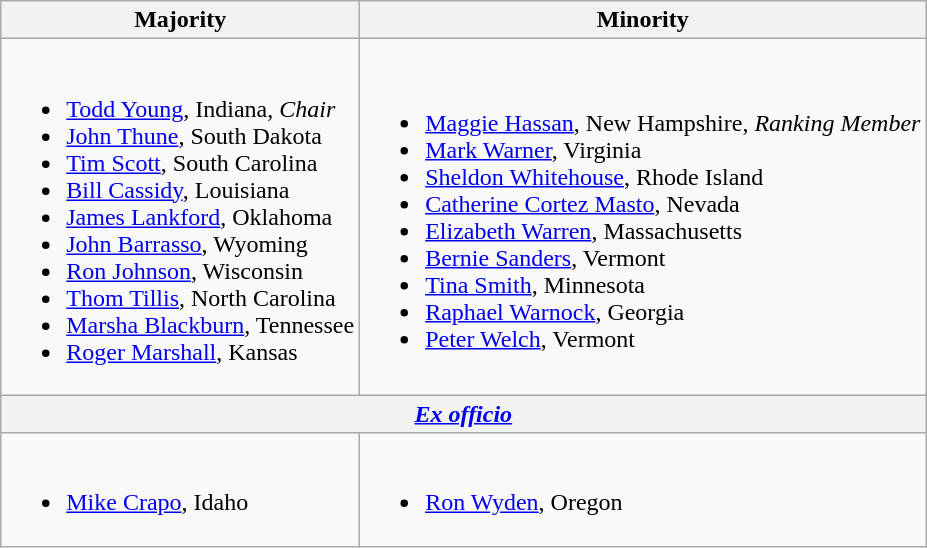<table class=wikitable>
<tr>
<th>Majority</th>
<th>Minority</th>
</tr>
<tr>
<td><br><ul><li><a href='#'>Todd Young</a>, Indiana, <em>Chair</em></li><li><a href='#'>John Thune</a>, South Dakota</li><li><a href='#'>Tim Scott</a>, South Carolina</li><li><a href='#'>Bill Cassidy</a>, Louisiana</li><li><a href='#'>James Lankford</a>, Oklahoma</li><li><a href='#'>John Barrasso</a>, Wyoming</li><li><a href='#'>Ron Johnson</a>, Wisconsin</li><li><a href='#'>Thom Tillis</a>, North Carolina</li><li><a href='#'>Marsha Blackburn</a>, Tennessee</li><li><a href='#'>Roger Marshall</a>, Kansas</li></ul></td>
<td><br><ul><li><a href='#'>Maggie Hassan</a>, New Hampshire, <em>Ranking Member</em></li><li><a href='#'>Mark Warner</a>, Virginia</li><li><a href='#'>Sheldon Whitehouse</a>, Rhode Island</li><li><a href='#'>Catherine Cortez Masto</a>, Nevada</li><li><a href='#'>Elizabeth Warren</a>, Massachusetts</li><li><span><a href='#'>Bernie Sanders</a>, Vermont</span></li><li><a href='#'>Tina Smith</a>, Minnesota</li><li><a href='#'>Raphael Warnock</a>, Georgia</li><li><a href='#'>Peter Welch</a>, Vermont</li></ul></td>
</tr>
<tr>
<th colspan=2><em><a href='#'>Ex officio</a></em></th>
</tr>
<tr>
<td><br><ul><li><a href='#'>Mike Crapo</a>, Idaho</li></ul></td>
<td><br><ul><li><a href='#'>Ron Wyden</a>, Oregon</li></ul></td>
</tr>
</table>
